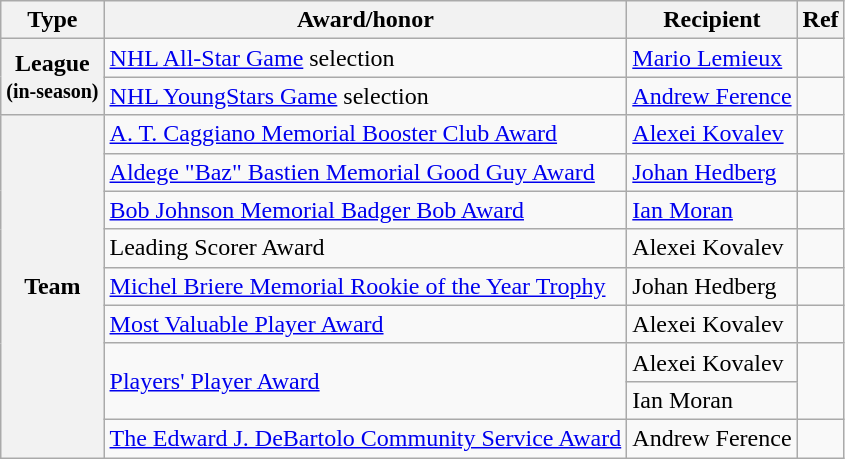<table class="wikitable">
<tr>
<th scope="col">Type</th>
<th scope="col">Award/honor</th>
<th scope="col">Recipient</th>
<th scope="col">Ref</th>
</tr>
<tr>
<th scope="row" rowspan="2">League<br><small>(in-season)</small></th>
<td><a href='#'>NHL All-Star Game</a> selection</td>
<td><a href='#'>Mario Lemieux</a></td>
<td></td>
</tr>
<tr>
<td><a href='#'>NHL YoungStars Game</a> selection</td>
<td><a href='#'>Andrew Ference</a></td>
<td></td>
</tr>
<tr>
<th scope="row" rowspan="9">Team</th>
<td><a href='#'>A. T. Caggiano Memorial Booster Club Award</a></td>
<td><a href='#'>Alexei Kovalev</a></td>
<td></td>
</tr>
<tr>
<td><a href='#'>Aldege "Baz" Bastien Memorial Good Guy Award</a></td>
<td><a href='#'>Johan Hedberg</a></td>
<td></td>
</tr>
<tr>
<td><a href='#'>Bob Johnson Memorial Badger Bob Award</a></td>
<td><a href='#'>Ian Moran</a></td>
<td></td>
</tr>
<tr>
<td>Leading Scorer Award</td>
<td>Alexei Kovalev</td>
<td></td>
</tr>
<tr>
<td><a href='#'>Michel Briere Memorial Rookie of the Year Trophy</a></td>
<td>Johan Hedberg</td>
<td></td>
</tr>
<tr>
<td><a href='#'>Most Valuable Player Award</a></td>
<td>Alexei Kovalev</td>
<td></td>
</tr>
<tr>
<td rowspan="2"><a href='#'>Players' Player Award</a></td>
<td>Alexei Kovalev</td>
<td rowspan="2"></td>
</tr>
<tr>
<td>Ian Moran</td>
</tr>
<tr>
<td><a href='#'>The Edward J. DeBartolo Community Service Award</a></td>
<td>Andrew Ference</td>
<td></td>
</tr>
</table>
